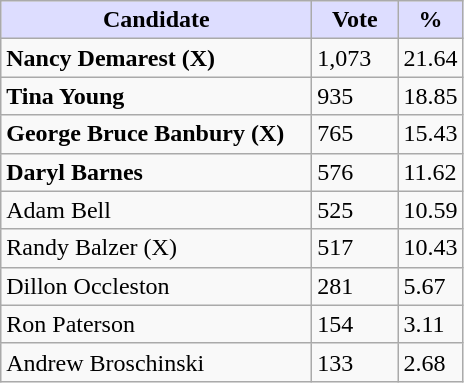<table class="wikitable">
<tr>
<th style="background:#ddf; width:200px;">Candidate</th>
<th style="background:#ddf; width:50px;">Vote</th>
<th style="background:#ddf; width:30px;">%</th>
</tr>
<tr>
<td><strong>Nancy Demarest (X)</strong></td>
<td>1,073</td>
<td>21.64</td>
</tr>
<tr>
<td><strong>Tina Young</strong></td>
<td>935</td>
<td>18.85</td>
</tr>
<tr>
<td><strong>George Bruce Banbury (X)</strong></td>
<td>765</td>
<td>15.43</td>
</tr>
<tr>
<td><strong>Daryl Barnes</strong></td>
<td>576</td>
<td>11.62</td>
</tr>
<tr>
<td>Adam Bell</td>
<td>525</td>
<td>10.59</td>
</tr>
<tr>
<td>Randy Balzer (X)</td>
<td>517</td>
<td>10.43</td>
</tr>
<tr>
<td>Dillon Occleston</td>
<td>281</td>
<td>5.67</td>
</tr>
<tr>
<td>Ron Paterson</td>
<td>154</td>
<td>3.11</td>
</tr>
<tr>
<td>Andrew Broschinski</td>
<td>133</td>
<td>2.68</td>
</tr>
</table>
